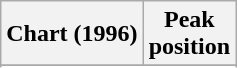<table class="wikitable sortable">
<tr>
<th align="left">Chart (1996)</th>
<th align="center">Peak<br>position</th>
</tr>
<tr>
</tr>
<tr>
</tr>
</table>
